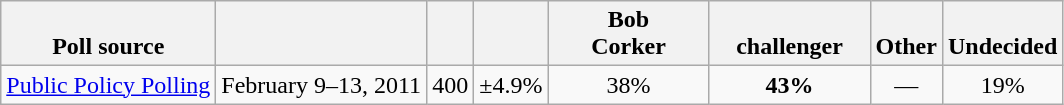<table class="wikitable" style="text-align:center">
<tr valign= bottom>
<th>Poll source</th>
<th></th>
<th></th>
<th></th>
<th style="width:100px;">Bob<br>Corker</th>
<th style="width:100px;"><br>challenger</th>
<th>Other</th>
<th>Undecided</th>
</tr>
<tr>
<td align=left><a href='#'>Public Policy Polling</a></td>
<td>February 9–13, 2011</td>
<td>400</td>
<td>±4.9%</td>
<td>38%</td>
<td><strong>43%</strong></td>
<td>—</td>
<td>19%</td>
</tr>
</table>
